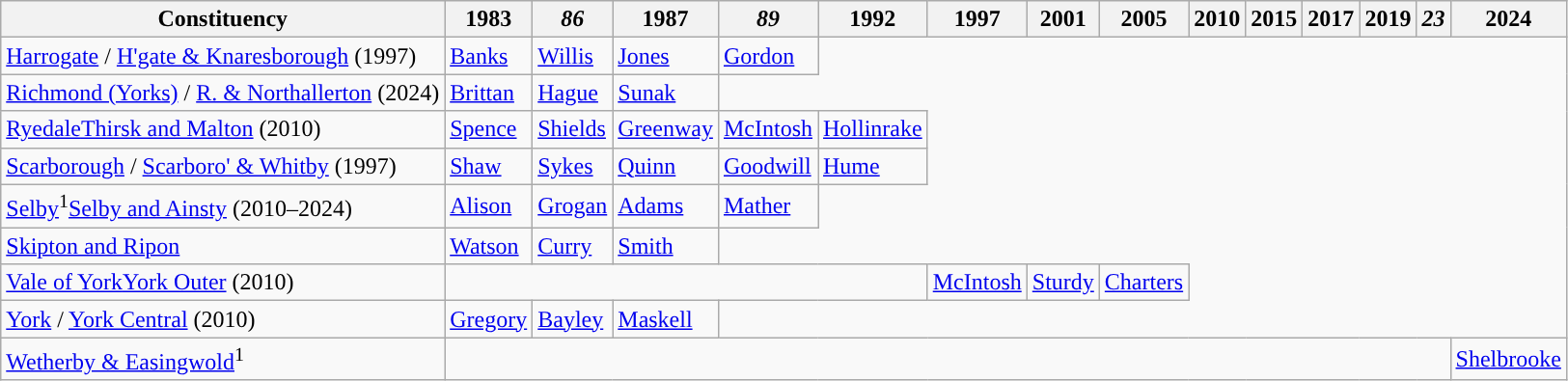<table class="wikitable">
<tr>
<th>Constituency</th>
<th>1983</th>
<th><em>86</em></th>
<th>1987</th>
<th><em>89</em></th>
<th>1992</th>
<th>1997</th>
<th>2001</th>
<th>2005</th>
<th>2010</th>
<th>2015</th>
<th>2017</th>
<th>2019</th>
<th><em>23</em></th>
<th>2024</th>
</tr>
<tr>
<td><a href='#'>Harrogate</a> / <a href='#'>H'gate & Knaresborough</a> (1997)</td>
<td><a href='#'>Banks</a></td>
<td><a href='#'>Willis</a></td>
<td><a href='#'>Jones</a></td>
<td><a href='#'>Gordon</a></td>
</tr>
<tr>
<td><a href='#'>Richmond (Yorks)</a> / <a href='#'>R. & Northallerton</a> (2024)</td>
<td><a href='#'>Brittan</a></td>
<td><a href='#'>Hague</a></td>
<td><a href='#'>Sunak</a></td>
</tr>
<tr>
<td><a href='#'>Ryedale</a><a href='#'>Thirsk and Malton</a> (2010)</td>
<td><a href='#'>Spence</a></td>
<td><a href='#'>Shields</a></td>
<td><a href='#'>Greenway</a></td>
<td><a href='#'>McIntosh</a></td>
<td><a href='#'>Hollinrake</a></td>
</tr>
<tr>
<td><a href='#'>Scarborough</a> / <a href='#'>Scarboro' & Whitby</a> (1997)</td>
<td><a href='#'>Shaw</a></td>
<td><a href='#'>Sykes</a></td>
<td><a href='#'>Quinn</a></td>
<td><a href='#'>Goodwill</a></td>
<td><a href='#'>Hume</a></td>
</tr>
<tr>
<td><a href='#'>Selby</a><sup>1</sup><a href='#'>Selby and Ainsty</a> (2010–2024)</td>
<td><a href='#'>Alison</a></td>
<td><a href='#'>Grogan</a></td>
<td><a href='#'>Adams</a></td>
<td><a href='#'>Mather</a></td>
</tr>
<tr>
<td><a href='#'>Skipton and Ripon</a></td>
<td><a href='#'>Watson</a></td>
<td><a href='#'>Curry</a></td>
<td><a href='#'>Smith</a></td>
</tr>
<tr>
<td><a href='#'>Vale of York</a><a href='#'>York Outer</a> (2010)</td>
<td colspan="5"></td>
<td><a href='#'>McIntosh</a></td>
<td><a href='#'>Sturdy</a></td>
<td><a href='#'>Charters</a></td>
</tr>
<tr>
<td><a href='#'>York</a> / <a href='#'>York Central</a> (2010)</td>
<td><a href='#'>Gregory</a></td>
<td><a href='#'>Bayley</a></td>
<td><a href='#'>Maskell</a></td>
</tr>
<tr>
<td><a href='#'>Wetherby & Easingwold</a><sup>1</sup></td>
<td colspan="13"></td>
<td><a href='#'>Shelbrooke</a></td>
</tr>
</table>
